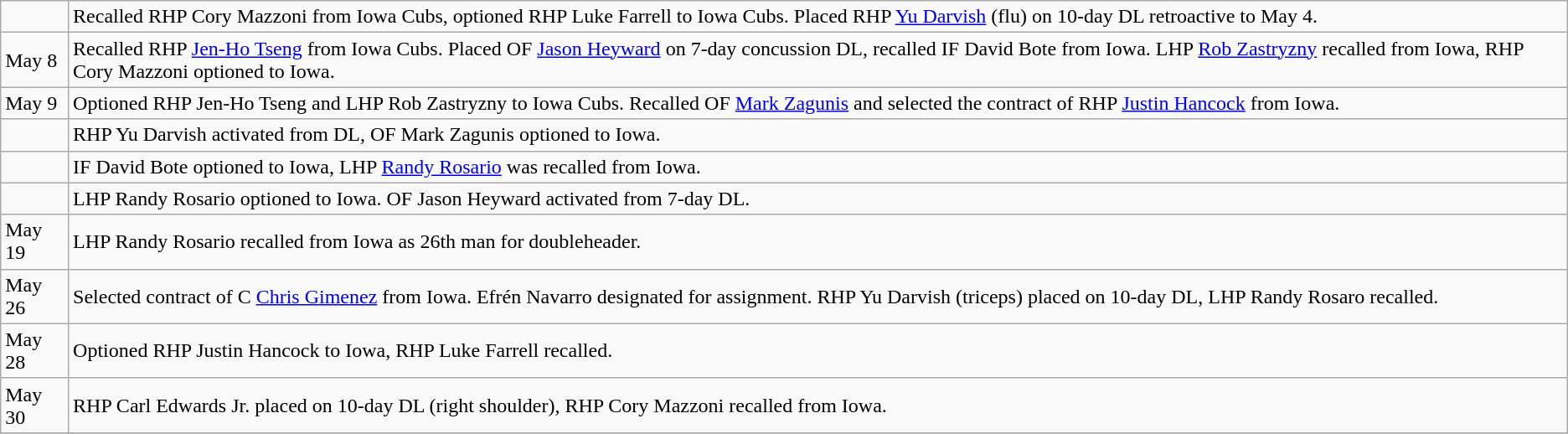<table class="wikitable">
<tr>
<td></td>
<td>Recalled RHP Cory Mazzoni from Iowa Cubs, optioned RHP Luke Farrell to Iowa Cubs. Placed RHP <a href='#'>Yu Darvish</a> (flu) on 10-day DL retroactive to May 4.</td>
</tr>
<tr>
<td>May 8</td>
<td>Recalled RHP <a href='#'>Jen-Ho Tseng</a> from Iowa Cubs. Placed OF <a href='#'>Jason Heyward</a> on 7-day concussion DL, recalled IF David Bote from Iowa. LHP <a href='#'>Rob Zastryzny</a> recalled from Iowa, RHP Cory Mazzoni optioned to Iowa.</td>
</tr>
<tr>
<td>May 9</td>
<td>Optioned RHP Jen-Ho Tseng and LHP Rob Zastryzny to Iowa Cubs. Recalled OF <a href='#'>Mark Zagunis</a> and selected the contract of RHP <a href='#'>Justin Hancock</a> from Iowa.</td>
</tr>
<tr>
<td></td>
<td>RHP Yu Darvish activated from DL, OF Mark Zagunis optioned to Iowa.</td>
</tr>
<tr>
<td></td>
<td>IF David Bote optioned to Iowa, LHP <a href='#'>Randy Rosario</a> was recalled from Iowa.</td>
</tr>
<tr>
<td></td>
<td>LHP Randy Rosario optioned to Iowa. OF Jason Heyward activated from 7-day DL.</td>
</tr>
<tr>
<td>May 19</td>
<td>LHP Randy Rosario recalled from Iowa as 26th man for doubleheader.</td>
</tr>
<tr>
<td>May 26</td>
<td>Selected contract of C <a href='#'>Chris Gimenez</a> from Iowa. Efrén Navarro designated for assignment. RHP Yu Darvish (triceps) placed on 10-day DL, LHP Randy Rosaro recalled.</td>
</tr>
<tr>
<td>May 28</td>
<td>Optioned RHP Justin Hancock to Iowa, RHP Luke Farrell recalled.</td>
</tr>
<tr>
<td>May 30</td>
<td>RHP Carl Edwards Jr. placed on 10-day DL (right shoulder), RHP Cory Mazzoni recalled from Iowa.</td>
</tr>
<tr>
</tr>
</table>
